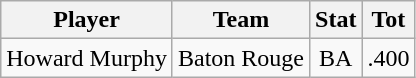<table class="wikitable" style="text-align:center">
<tr>
<th>Player</th>
<th>Team</th>
<th>Stat</th>
<th>Tot</th>
</tr>
<tr>
<td>Howard Murphy</td>
<td>Baton Rouge</td>
<td>BA</td>
<td>.400</td>
</tr>
</table>
